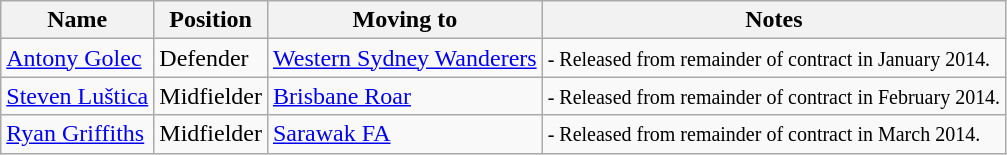<table class="wikitable">
<tr>
<th>Name</th>
<th>Position</th>
<th>Moving to</th>
<th>Notes</th>
</tr>
<tr>
<td><a href='#'>Antony Golec</a></td>
<td>Defender</td>
<td><a href='#'>Western Sydney Wanderers</a></td>
<td><small>- Released from remainder of contract in January 2014.</small></td>
</tr>
<tr>
<td><a href='#'>Steven Luštica</a></td>
<td>Midfielder</td>
<td><a href='#'>Brisbane Roar</a></td>
<td><small>- Released from remainder of contract in February 2014.</small></td>
</tr>
<tr>
<td><a href='#'>Ryan Griffiths</a></td>
<td>Midfielder</td>
<td><a href='#'>Sarawak FA</a></td>
<td><small>- Released from remainder of contract in March 2014.</small></td>
</tr>
</table>
